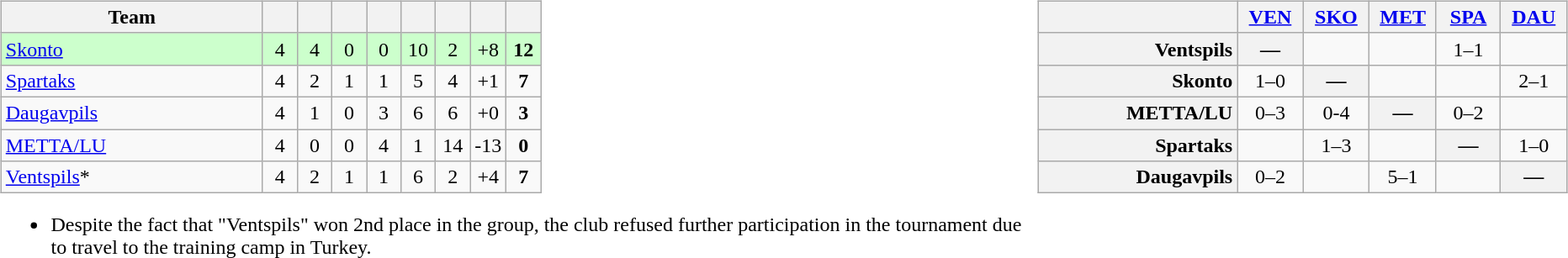<table>
<tr>
<td><br><table class="wikitable" style="text-align: center;">
<tr>
<th width=200>Team</th>
<th width=20></th>
<th width=20></th>
<th width=20></th>
<th width=20></th>
<th width=20></th>
<th width=20></th>
<th width=20></th>
<th width=20></th>
</tr>
<tr bgcolor=ccffcc>
<td align=left><a href='#'>Skonto</a></td>
<td>4</td>
<td>4</td>
<td>0</td>
<td>0</td>
<td>10</td>
<td>2</td>
<td>+8</td>
<td><strong>12</strong></td>
</tr>
<tr>
<td align=left><a href='#'>Spartaks</a></td>
<td>4</td>
<td>2</td>
<td>1</td>
<td>1</td>
<td>5</td>
<td>4</td>
<td>+1</td>
<td><strong>7</strong></td>
</tr>
<tr>
<td align=left><a href='#'>Daugavpils</a></td>
<td>4</td>
<td>1</td>
<td>0</td>
<td>3</td>
<td>6</td>
<td>6</td>
<td>+0</td>
<td><strong>3</strong></td>
</tr>
<tr>
<td align=left><a href='#'>METTA/LU</a></td>
<td>4</td>
<td>0</td>
<td>0</td>
<td>4</td>
<td>1</td>
<td>14</td>
<td>-13</td>
<td><strong>0</strong></td>
</tr>
<tr>
<td align=left><a href='#'>Ventspils</a>*</td>
<td>4</td>
<td>2</td>
<td>1</td>
<td>1</td>
<td>6</td>
<td>2</td>
<td>+4</td>
<td><strong>7</strong></td>
</tr>
</table>
<ul><li>Despite the fact that "Ventspils" won 2nd place in the group, the club refused further participation in the tournament due to travel to the training camp in Turkey.</li></ul></td>
<td valign="top"><br><table class="wikitable" style="text-align:center">
<tr>
<th width="180"> </th>
<th width="50"><a href='#'>VEN</a></th>
<th width="50"><a href='#'>SKO</a></th>
<th width="50"><a href='#'>MET</a></th>
<th width="50"><a href='#'>SPA</a></th>
<th width="50"><a href='#'>DAU</a></th>
</tr>
<tr>
<th style="text-align:right">Ventspils</th>
<th>—</th>
<td title=T1 - T2></td>
<td title=T1 - T3></td>
<td title=T1 - T4>1–1</td>
<td title=T1 - T5></td>
</tr>
<tr>
<th style="text-align:right">Skonto</th>
<td title=T2 - T1>1–0</td>
<th>—</th>
<td title=T2 - T3></td>
<td title=T2 - T4></td>
<td title=T2 - T5>2–1</td>
</tr>
<tr>
<th style="text-align:right">METTA/LU</th>
<td title=T3 - T1>0–3</td>
<td title=T3 - T2>0-4</td>
<th>—</th>
<td title=T3 - T4>0–2</td>
<td title=T3 - T5></td>
</tr>
<tr>
<th style="text-align:right">Spartaks</th>
<td title=T4 - T1></td>
<td title=T4 - T2>1–3</td>
<td title=T4 - T3></td>
<th>—</th>
<td title=T4 - T5>1–0</td>
</tr>
<tr>
<th style="text-align:right">Daugavpils</th>
<td title=T5 - T1>0–2</td>
<td title=T5 - T2></td>
<td title=T5 - T3>5–1</td>
<td title=T5 - T4></td>
<th>—</th>
</tr>
</table>
</td>
</tr>
</table>
